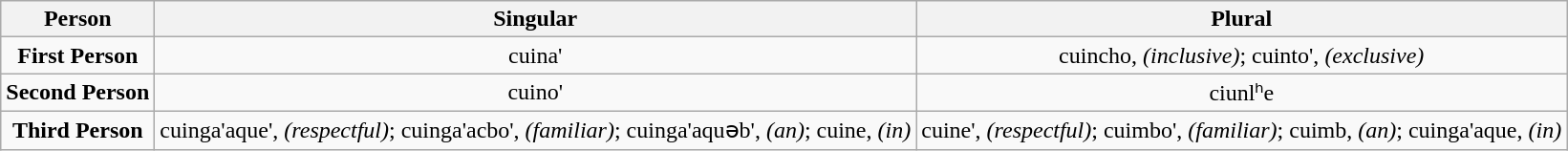<table class="wikitable">
<tr>
<th>Person</th>
<th>Singular</th>
<th>Plural</th>
</tr>
<tr>
<td align="center"><strong>First Person</strong></td>
<td align="center">cuina'</td>
<td align="center">cuincho, <em>(inclusive)</em>; cuinto', <em>(exclusive)</em></td>
</tr>
<tr>
<td align="center"><strong>Second Person</strong></td>
<td align="center">cuino'</td>
<td align="center">ciunlʰe</td>
</tr>
<tr>
<td align="center"><strong>Third Person</strong></td>
<td align="center">cuinga'aque', <em>(respectful)</em>; cuinga'acbo', <em>(familiar)</em>; cuinga'aquəb', <em>(an)</em>; cuine, <em>(in)</em></td>
<td align="center">cuine', <em>(respectful)</em>; cuimbo', <em>(familiar)</em>; cuimb, <em>(an)</em>; cuinga'aque, <em>(in)</em></td>
</tr>
</table>
